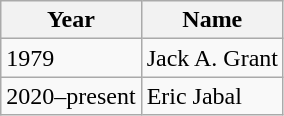<table class="wikitable">
<tr>
<th>Year</th>
<th>Name</th>
</tr>
<tr>
<td>1979</td>
<td>Jack A. Grant</td>
</tr>
<tr>
<td>2020–present</td>
<td>Eric Jabal</td>
</tr>
</table>
